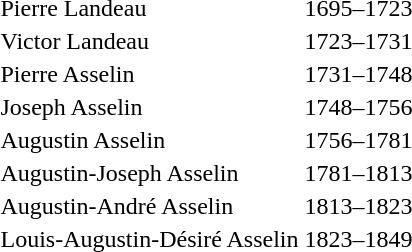<table>
<tr>
<td>Pierre Landeau</td>
<td>1695–1723</td>
</tr>
<tr>
<td>Victor Landeau</td>
<td>1723–1731</td>
</tr>
<tr>
<td>Pierre Asselin</td>
<td>1731–1748</td>
</tr>
<tr>
<td>Joseph Asselin</td>
<td>1748–1756</td>
</tr>
<tr>
<td>Augustin Asselin</td>
<td>1756–1781</td>
</tr>
<tr>
<td>Augustin-Joseph Asselin</td>
<td>1781–1813</td>
</tr>
<tr>
<td>Augustin-André Asselin</td>
<td>1813–1823</td>
</tr>
<tr>
<td>Louis-Augustin-Désiré Asselin</td>
<td>1823–1849</td>
</tr>
</table>
